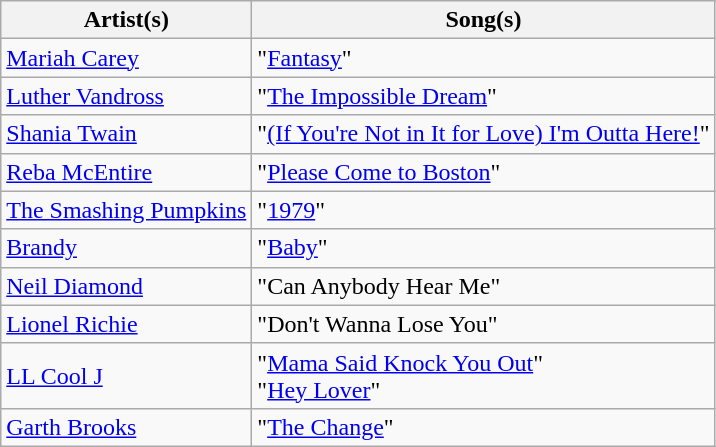<table class="wikitable">
<tr>
<th>Artist(s)</th>
<th>Song(s)</th>
</tr>
<tr>
<td><a href='#'>Mariah Carey</a></td>
<td>"<a href='#'>Fantasy</a>"</td>
</tr>
<tr>
<td><a href='#'>Luther Vandross</a></td>
<td>"<a href='#'>The Impossible Dream</a>"</td>
</tr>
<tr>
<td><a href='#'>Shania Twain</a></td>
<td>"<a href='#'>(If You're Not in It for Love) I'm Outta Here!</a>"</td>
</tr>
<tr>
<td><a href='#'>Reba McEntire</a></td>
<td>"<a href='#'>Please Come to Boston</a>"</td>
</tr>
<tr>
<td><a href='#'>The Smashing Pumpkins</a></td>
<td>"<a href='#'>1979</a>"</td>
</tr>
<tr>
<td><a href='#'>Brandy</a></td>
<td>"<a href='#'>Baby</a>"</td>
</tr>
<tr>
<td><a href='#'>Neil Diamond</a></td>
<td>"Can Anybody Hear Me"</td>
</tr>
<tr>
<td><a href='#'>Lionel Richie</a></td>
<td>"Don't Wanna Lose You"</td>
</tr>
<tr>
<td><a href='#'>LL Cool J</a></td>
<td>"<a href='#'>Mama Said Knock You Out</a>"<br>"<a href='#'>Hey Lover</a>"</td>
</tr>
<tr>
<td><a href='#'>Garth Brooks</a></td>
<td>"<a href='#'>The Change</a>"</td>
</tr>
</table>
